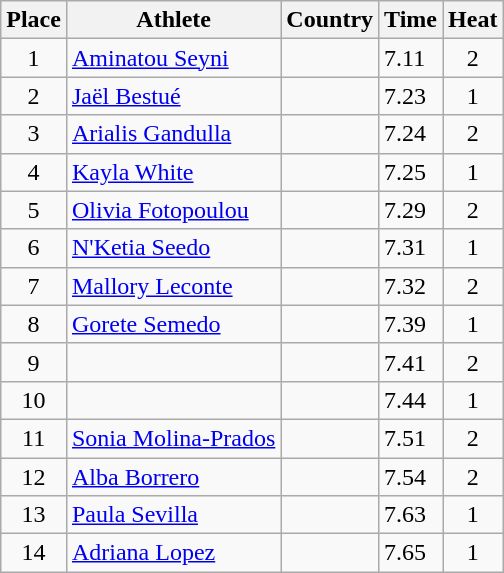<table class="wikitable">
<tr>
<th>Place</th>
<th>Athlete</th>
<th>Country</th>
<th>Time</th>
<th>Heat</th>
</tr>
<tr>
<td align=center>1</td>
<td><a href='#'>Aminatou Seyni</a></td>
<td></td>
<td>7.11</td>
<td align=center>2</td>
</tr>
<tr>
<td align=center>2</td>
<td><a href='#'>Jaël Bestué</a></td>
<td></td>
<td>7.23</td>
<td align=center>1</td>
</tr>
<tr>
<td align=center>3</td>
<td><a href='#'>Arialis Gandulla</a></td>
<td></td>
<td>7.24</td>
<td align=center>2</td>
</tr>
<tr>
<td align=center>4</td>
<td><a href='#'>Kayla White</a></td>
<td></td>
<td>7.25</td>
<td align=center>1</td>
</tr>
<tr>
<td align=center>5</td>
<td><a href='#'>Olivia Fotopoulou</a></td>
<td></td>
<td>7.29</td>
<td align=center>2</td>
</tr>
<tr>
<td align=center>6</td>
<td><a href='#'>N'Ketia Seedo</a></td>
<td></td>
<td>7.31</td>
<td align=center>1</td>
</tr>
<tr>
<td align=center>7</td>
<td><a href='#'>Mallory Leconte</a></td>
<td></td>
<td>7.32</td>
<td align=center>2</td>
</tr>
<tr>
<td align=center>8</td>
<td><a href='#'>Gorete Semedo</a></td>
<td></td>
<td>7.39</td>
<td align=center>1</td>
</tr>
<tr>
<td align=center>9</td>
<td></td>
<td></td>
<td>7.41</td>
<td align=center>2</td>
</tr>
<tr>
<td align=center>10</td>
<td></td>
<td></td>
<td>7.44</td>
<td align=center>1</td>
</tr>
<tr>
<td align=center>11</td>
<td><a href='#'>Sonia Molina-Prados</a></td>
<td></td>
<td>7.51</td>
<td align=center>2</td>
</tr>
<tr>
<td align=center>12</td>
<td><a href='#'>Alba Borrero</a></td>
<td></td>
<td>7.54</td>
<td align=center>2</td>
</tr>
<tr>
<td align=center>13</td>
<td><a href='#'>Paula Sevilla</a></td>
<td></td>
<td>7.63</td>
<td align=center>1</td>
</tr>
<tr>
<td align=center>14</td>
<td><a href='#'>Adriana Lopez</a></td>
<td></td>
<td>7.65</td>
<td align=center>1</td>
</tr>
</table>
